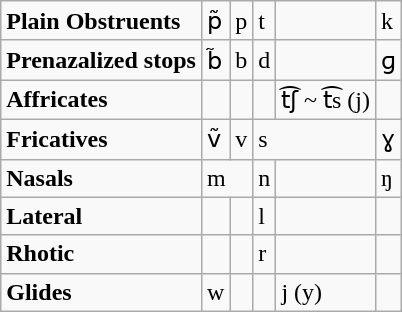<table class="wikitable">
<tr>
<td><strong>Plain Obstruents</strong></td>
<td>p̃</td>
<td>p</td>
<td>t</td>
<td></td>
<td>k</td>
</tr>
<tr>
<td><strong>Prenazalized stops</strong></td>
<td>b̃</td>
<td>b</td>
<td>d</td>
<td></td>
<td>ɡ</td>
</tr>
<tr>
<td><strong>Affricates</strong></td>
<td></td>
<td></td>
<td></td>
<td>t͡ʃ ~ t͡s (j)</td>
<td></td>
</tr>
<tr>
<td><strong>Fricatives</strong></td>
<td>ṽ</td>
<td>v</td>
<td colspan="2">s</td>
<td>ɣ</td>
</tr>
<tr>
<td><strong>Nasals</strong></td>
<td colspan="2">m</td>
<td>n</td>
<td></td>
<td>ŋ</td>
</tr>
<tr>
<td><strong>Lateral</strong></td>
<td></td>
<td></td>
<td>l</td>
<td></td>
<td></td>
</tr>
<tr>
<td><strong>Rhotic</strong></td>
<td></td>
<td></td>
<td>r</td>
<td></td>
<td></td>
</tr>
<tr>
<td><strong>Glides</strong></td>
<td>w</td>
<td></td>
<td></td>
<td>j (y)</td>
<td></td>
</tr>
</table>
